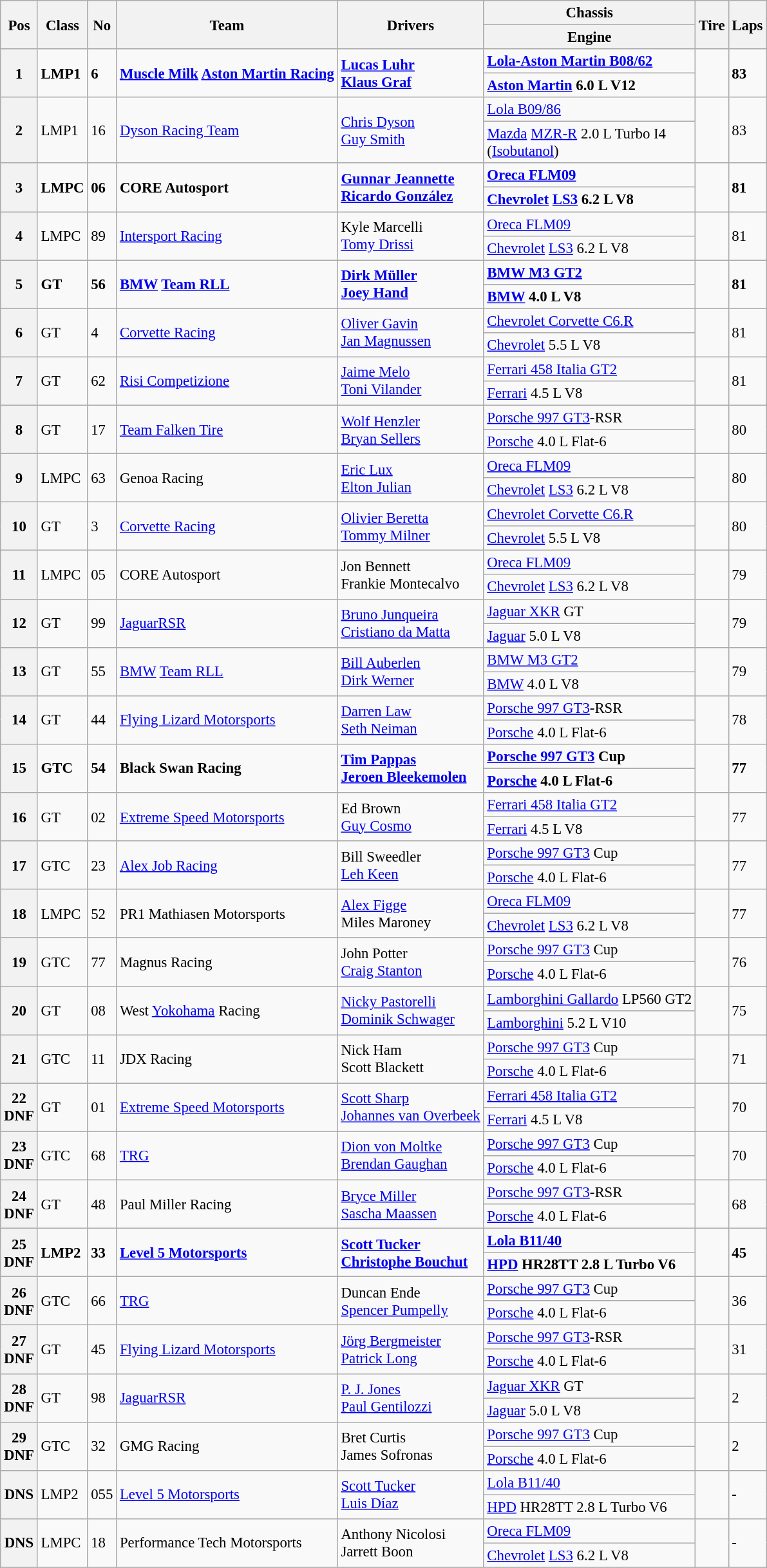<table class="wikitable" style="font-size: 95%;">
<tr>
<th rowspan=2>Pos</th>
<th rowspan=2>Class</th>
<th rowspan=2>No</th>
<th rowspan=2>Team</th>
<th rowspan=2>Drivers</th>
<th>Chassis</th>
<th rowspan=2>Tire</th>
<th rowspan=2>Laps</th>
</tr>
<tr>
<th>Engine</th>
</tr>
<tr style="font-weight:bold">
<th rowspan=2>1</th>
<td rowspan=2>LMP1</td>
<td rowspan=2>6</td>
<td rowspan=2> <a href='#'>Muscle Milk</a> <a href='#'>Aston Martin Racing</a></td>
<td rowspan=2> <a href='#'>Lucas Luhr</a><br> <a href='#'>Klaus Graf</a></td>
<td><a href='#'>Lola-Aston Martin B08/62</a></td>
<td rowspan=2></td>
<td rowspan=2>83</td>
</tr>
<tr style="font-weight:bold">
<td><a href='#'>Aston Martin</a> 6.0 L V12</td>
</tr>
<tr>
<th rowspan=2>2</th>
<td rowspan=2>LMP1</td>
<td rowspan=2>16</td>
<td rowspan=2> <a href='#'>Dyson Racing Team</a></td>
<td rowspan=2> <a href='#'>Chris Dyson</a><br> <a href='#'>Guy Smith</a></td>
<td><a href='#'>Lola B09/86</a></td>
<td rowspan=2></td>
<td rowspan=2>83</td>
</tr>
<tr>
<td><a href='#'>Mazda</a> <a href='#'>MZR-R</a> 2.0 L Turbo I4<br>(<a href='#'>Isobutanol</a>)</td>
</tr>
<tr style="font-weight:bold">
<th rowspan=2>3</th>
<td rowspan=2>LMPC</td>
<td rowspan=2>06</td>
<td rowspan=2> CORE Autosport</td>
<td rowspan=2> <a href='#'>Gunnar Jeannette</a><br> <a href='#'>Ricardo González</a></td>
<td><a href='#'>Oreca FLM09</a></td>
<td rowspan=2></td>
<td rowspan=2>81</td>
</tr>
<tr style="font-weight:bold">
<td><a href='#'>Chevrolet</a> <a href='#'>LS3</a> 6.2 L V8</td>
</tr>
<tr>
<th rowspan=2>4</th>
<td rowspan=2>LMPC</td>
<td rowspan=2>89</td>
<td rowspan=2> <a href='#'>Intersport Racing</a></td>
<td rowspan=2> Kyle Marcelli<br> <a href='#'>Tomy Drissi</a></td>
<td><a href='#'>Oreca FLM09</a></td>
<td rowspan=2></td>
<td rowspan=2>81</td>
</tr>
<tr>
<td><a href='#'>Chevrolet</a> <a href='#'>LS3</a> 6.2 L V8</td>
</tr>
<tr style="font-weight:bold">
<th rowspan=2>5</th>
<td rowspan=2>GT</td>
<td rowspan=2>56</td>
<td rowspan=2> <a href='#'>BMW</a> <a href='#'>Team RLL</a></td>
<td rowspan=2> <a href='#'>Dirk Müller</a><br> <a href='#'>Joey Hand</a></td>
<td><a href='#'>BMW M3 GT2</a></td>
<td rowspan=2></td>
<td rowspan=2>81</td>
</tr>
<tr style="font-weight:bold">
<td><a href='#'>BMW</a> 4.0 L V8</td>
</tr>
<tr>
<th rowspan=2>6</th>
<td rowspan=2>GT</td>
<td rowspan=2>4</td>
<td rowspan=2> <a href='#'>Corvette Racing</a></td>
<td rowspan=2> <a href='#'>Oliver Gavin</a><br> <a href='#'>Jan Magnussen</a></td>
<td><a href='#'>Chevrolet Corvette C6.R</a></td>
<td rowspan=2></td>
<td rowspan=2>81</td>
</tr>
<tr>
<td><a href='#'>Chevrolet</a> 5.5 L V8</td>
</tr>
<tr>
<th rowspan=2>7</th>
<td rowspan=2>GT</td>
<td rowspan=2>62</td>
<td rowspan=2> <a href='#'>Risi Competizione</a></td>
<td rowspan=2> <a href='#'>Jaime Melo</a><br> <a href='#'>Toni Vilander</a></td>
<td><a href='#'>Ferrari 458 Italia GT2</a></td>
<td rowspan=2></td>
<td rowspan=2>81</td>
</tr>
<tr>
<td><a href='#'>Ferrari</a> 4.5 L V8</td>
</tr>
<tr>
<th rowspan=2>8</th>
<td rowspan=2>GT</td>
<td rowspan=2>17</td>
<td rowspan=2> <a href='#'>Team Falken Tire</a></td>
<td rowspan=2> <a href='#'>Wolf Henzler</a><br> <a href='#'>Bryan Sellers</a></td>
<td><a href='#'>Porsche 997 GT3</a>-RSR</td>
<td rowspan=2></td>
<td rowspan=2>80</td>
</tr>
<tr>
<td><a href='#'>Porsche</a> 4.0 L Flat-6</td>
</tr>
<tr>
<th rowspan=2>9</th>
<td rowspan=2>LMPC</td>
<td rowspan=2>63</td>
<td rowspan=2> Genoa Racing</td>
<td rowspan=2> <a href='#'>Eric Lux</a><br> <a href='#'>Elton Julian</a></td>
<td><a href='#'>Oreca FLM09</a></td>
<td rowspan=2></td>
<td rowspan=2>80</td>
</tr>
<tr>
<td><a href='#'>Chevrolet</a> <a href='#'>LS3</a> 6.2 L V8</td>
</tr>
<tr>
<th rowspan=2>10</th>
<td rowspan=2>GT</td>
<td rowspan=2>3</td>
<td rowspan=2> <a href='#'>Corvette Racing</a></td>
<td rowspan=2> <a href='#'>Olivier Beretta</a><br> <a href='#'>Tommy Milner</a></td>
<td><a href='#'>Chevrolet Corvette C6.R</a></td>
<td rowspan=2></td>
<td rowspan=2>80</td>
</tr>
<tr>
<td><a href='#'>Chevrolet</a> 5.5 L V8</td>
</tr>
<tr>
<th rowspan=2>11</th>
<td rowspan=2>LMPC</td>
<td rowspan=2>05</td>
<td rowspan=2> CORE Autosport</td>
<td rowspan=2> Jon Bennett<br> Frankie Montecalvo</td>
<td><a href='#'>Oreca FLM09</a></td>
<td rowspan=2></td>
<td rowspan=2>79</td>
</tr>
<tr>
<td><a href='#'>Chevrolet</a> <a href='#'>LS3</a> 6.2 L V8</td>
</tr>
<tr>
<th rowspan=2>12</th>
<td rowspan=2>GT</td>
<td rowspan=2>99</td>
<td rowspan=2> <a href='#'>Jaguar</a><a href='#'>RSR</a></td>
<td rowspan=2> <a href='#'>Bruno Junqueira</a><br> <a href='#'>Cristiano da Matta</a></td>
<td><a href='#'>Jaguar XKR</a> GT</td>
<td rowspan=2></td>
<td rowspan=2>79</td>
</tr>
<tr>
<td><a href='#'>Jaguar</a> 5.0 L V8</td>
</tr>
<tr>
<th rowspan=2>13</th>
<td rowspan=2>GT</td>
<td rowspan=2>55</td>
<td rowspan=2> <a href='#'>BMW</a> <a href='#'>Team RLL</a></td>
<td rowspan=2> <a href='#'>Bill Auberlen</a><br> <a href='#'>Dirk Werner</a></td>
<td><a href='#'>BMW M3 GT2</a></td>
<td rowspan=2></td>
<td rowspan=2>79</td>
</tr>
<tr>
<td><a href='#'>BMW</a> 4.0 L V8</td>
</tr>
<tr>
<th rowspan=2>14</th>
<td rowspan=2>GT</td>
<td rowspan=2>44</td>
<td rowspan=2> <a href='#'>Flying Lizard Motorsports</a></td>
<td rowspan=2> <a href='#'>Darren Law</a><br> <a href='#'>Seth Neiman</a></td>
<td><a href='#'>Porsche 997 GT3</a>-RSR</td>
<td rowspan=2></td>
<td rowspan=2>78</td>
</tr>
<tr>
<td><a href='#'>Porsche</a> 4.0 L Flat-6</td>
</tr>
<tr style="font-weight:bold">
<th rowspan=2>15</th>
<td rowspan=2>GTC</td>
<td rowspan=2>54</td>
<td rowspan=2> Black Swan Racing</td>
<td rowspan=2> <a href='#'>Tim Pappas</a><br> <a href='#'>Jeroen Bleekemolen</a></td>
<td><a href='#'>Porsche 997 GT3</a> Cup</td>
<td rowspan=2></td>
<td rowspan=2>77</td>
</tr>
<tr style="font-weight:bold">
<td><a href='#'>Porsche</a> 4.0 L Flat-6</td>
</tr>
<tr>
<th rowspan=2>16</th>
<td rowspan=2>GT</td>
<td rowspan=2>02</td>
<td rowspan=2> <a href='#'>Extreme Speed Motorsports</a></td>
<td rowspan=2> Ed Brown<br> <a href='#'>Guy Cosmo</a></td>
<td><a href='#'>Ferrari 458 Italia GT2</a></td>
<td rowspan=2></td>
<td rowspan=2>77</td>
</tr>
<tr>
<td><a href='#'>Ferrari</a> 4.5 L V8</td>
</tr>
<tr>
<th rowspan=2>17</th>
<td rowspan=2>GTC</td>
<td rowspan=2>23</td>
<td rowspan=2> <a href='#'>Alex Job Racing</a></td>
<td rowspan=2> Bill Sweedler<br> <a href='#'>Leh Keen</a></td>
<td><a href='#'>Porsche 997 GT3</a> Cup</td>
<td rowspan=2></td>
<td rowspan=2>77</td>
</tr>
<tr>
<td><a href='#'>Porsche</a> 4.0 L Flat-6</td>
</tr>
<tr>
<th rowspan=2>18</th>
<td rowspan=2>LMPC</td>
<td rowspan=2>52</td>
<td rowspan=2> PR1 Mathiasen Motorsports</td>
<td rowspan=2> <a href='#'>Alex Figge</a><br> Miles Maroney</td>
<td><a href='#'>Oreca FLM09</a></td>
<td rowspan=2></td>
<td rowspan=2>77</td>
</tr>
<tr>
<td><a href='#'>Chevrolet</a> <a href='#'>LS3</a> 6.2 L V8</td>
</tr>
<tr>
<th rowspan=2>19</th>
<td rowspan=2>GTC</td>
<td rowspan=2>77</td>
<td rowspan=2> Magnus Racing</td>
<td rowspan=2> John Potter<br> <a href='#'>Craig Stanton</a></td>
<td><a href='#'>Porsche 997 GT3</a> Cup</td>
<td rowspan=2></td>
<td rowspan=2>76</td>
</tr>
<tr>
<td><a href='#'>Porsche</a> 4.0 L Flat-6</td>
</tr>
<tr>
<th rowspan=2>20</th>
<td rowspan=2>GT</td>
<td rowspan=2>08</td>
<td rowspan=2> West <a href='#'>Yokohama</a> Racing</td>
<td rowspan=2> <a href='#'>Nicky Pastorelli</a><br> <a href='#'>Dominik Schwager</a></td>
<td><a href='#'>Lamborghini Gallardo</a> LP560 GT2</td>
<td rowspan=2></td>
<td rowspan=2>75</td>
</tr>
<tr>
<td><a href='#'>Lamborghini</a> 5.2 L V10</td>
</tr>
<tr>
<th rowspan=2>21</th>
<td rowspan=2>GTC</td>
<td rowspan=2>11</td>
<td rowspan=2> JDX Racing</td>
<td rowspan=2> Nick Ham<br> Scott Blackett</td>
<td><a href='#'>Porsche 997 GT3</a> Cup</td>
<td rowspan=2></td>
<td rowspan=2>71</td>
</tr>
<tr>
<td><a href='#'>Porsche</a> 4.0 L Flat-6</td>
</tr>
<tr>
<th rowspan=2>22<br>DNF</th>
<td rowspan=2>GT</td>
<td rowspan=2>01</td>
<td rowspan=2> <a href='#'>Extreme Speed Motorsports</a></td>
<td rowspan=2> <a href='#'>Scott Sharp</a><br> <a href='#'>Johannes van Overbeek</a></td>
<td><a href='#'>Ferrari 458 Italia GT2</a></td>
<td rowspan=2></td>
<td rowspan=2>70</td>
</tr>
<tr>
<td><a href='#'>Ferrari</a> 4.5 L V8</td>
</tr>
<tr>
<th rowspan=2>23<br>DNF</th>
<td rowspan=2>GTC</td>
<td rowspan=2>68</td>
<td rowspan=2> <a href='#'>TRG</a></td>
<td rowspan=2> <a href='#'>Dion von Moltke</a><br> <a href='#'>Brendan Gaughan</a></td>
<td><a href='#'>Porsche 997 GT3</a> Cup</td>
<td rowspan=2></td>
<td rowspan=2>70</td>
</tr>
<tr>
<td><a href='#'>Porsche</a> 4.0 L Flat-6</td>
</tr>
<tr>
<th rowspan=2>24<br>DNF</th>
<td rowspan=2>GT</td>
<td rowspan=2>48</td>
<td rowspan=2> Paul Miller Racing</td>
<td rowspan=2> <a href='#'>Bryce Miller</a><br> <a href='#'>Sascha Maassen</a></td>
<td><a href='#'>Porsche 997 GT3</a>-RSR</td>
<td rowspan=2></td>
<td rowspan=2>68</td>
</tr>
<tr>
<td><a href='#'>Porsche</a> 4.0 L Flat-6</td>
</tr>
<tr style="font-weight:bold">
<th rowspan=2>25<br>DNF</th>
<td rowspan=2>LMP2</td>
<td rowspan=2>33</td>
<td rowspan=2> <a href='#'>Level 5 Motorsports</a></td>
<td rowspan=2> <a href='#'>Scott Tucker</a><br> <a href='#'>Christophe Bouchut</a></td>
<td><a href='#'>Lola B11/40</a></td>
<td rowspan=2></td>
<td rowspan=2>45</td>
</tr>
<tr style="font-weight:bold">
<td><a href='#'>HPD</a> HR28TT 2.8 L Turbo V6</td>
</tr>
<tr>
<th rowspan=2>26<br>DNF</th>
<td rowspan=2>GTC</td>
<td rowspan=2>66</td>
<td rowspan=2> <a href='#'>TRG</a></td>
<td rowspan=2> Duncan Ende<br> <a href='#'>Spencer Pumpelly</a></td>
<td><a href='#'>Porsche 997 GT3</a> Cup</td>
<td rowspan=2></td>
<td rowspan=2>36</td>
</tr>
<tr>
<td><a href='#'>Porsche</a> 4.0 L Flat-6</td>
</tr>
<tr>
<th rowspan=2>27<br>DNF</th>
<td rowspan=2>GT</td>
<td rowspan=2>45</td>
<td rowspan=2> <a href='#'>Flying Lizard Motorsports</a></td>
<td rowspan=2> <a href='#'>Jörg Bergmeister</a><br> <a href='#'>Patrick Long</a></td>
<td><a href='#'>Porsche 997 GT3</a>-RSR</td>
<td rowspan=2></td>
<td rowspan=2>31</td>
</tr>
<tr>
<td><a href='#'>Porsche</a> 4.0 L Flat-6</td>
</tr>
<tr>
<th rowspan=2>28<br>DNF</th>
<td rowspan=2>GT</td>
<td rowspan=2>98</td>
<td rowspan=2> <a href='#'>Jaguar</a><a href='#'>RSR</a></td>
<td rowspan=2> <a href='#'>P. J. Jones</a><br> <a href='#'>Paul Gentilozzi</a></td>
<td><a href='#'>Jaguar XKR</a> GT</td>
<td rowspan=2></td>
<td rowspan=2>2</td>
</tr>
<tr>
<td><a href='#'>Jaguar</a> 5.0 L V8</td>
</tr>
<tr>
<th rowspan=2>29<br>DNF</th>
<td rowspan=2>GTC</td>
<td rowspan=2>32</td>
<td rowspan=2> GMG Racing</td>
<td rowspan=2> Bret Curtis<br> James Sofronas</td>
<td><a href='#'>Porsche 997 GT3</a> Cup</td>
<td rowspan=2></td>
<td rowspan=2>2</td>
</tr>
<tr>
<td><a href='#'>Porsche</a> 4.0 L Flat-6</td>
</tr>
<tr>
<th rowspan=2>DNS</th>
<td rowspan=2>LMP2</td>
<td rowspan=2>055</td>
<td rowspan=2> <a href='#'>Level 5 Motorsports</a></td>
<td rowspan=2> <a href='#'>Scott Tucker</a><br> <a href='#'>Luis Díaz</a></td>
<td><a href='#'>Lola B11/40</a></td>
<td rowspan=2></td>
<td rowspan=2>-</td>
</tr>
<tr>
<td><a href='#'>HPD</a> HR28TT 2.8 L Turbo V6</td>
</tr>
<tr>
<th rowspan=2>DNS</th>
<td rowspan=2>LMPC</td>
<td rowspan=2>18</td>
<td rowspan=2> Performance Tech Motorsports</td>
<td rowspan=2> Anthony Nicolosi<br> Jarrett Boon</td>
<td><a href='#'>Oreca FLM09</a></td>
<td rowspan=2></td>
<td rowspan=2>-</td>
</tr>
<tr>
<td><a href='#'>Chevrolet</a> <a href='#'>LS3</a> 6.2 L V8</td>
</tr>
<tr>
</tr>
</table>
